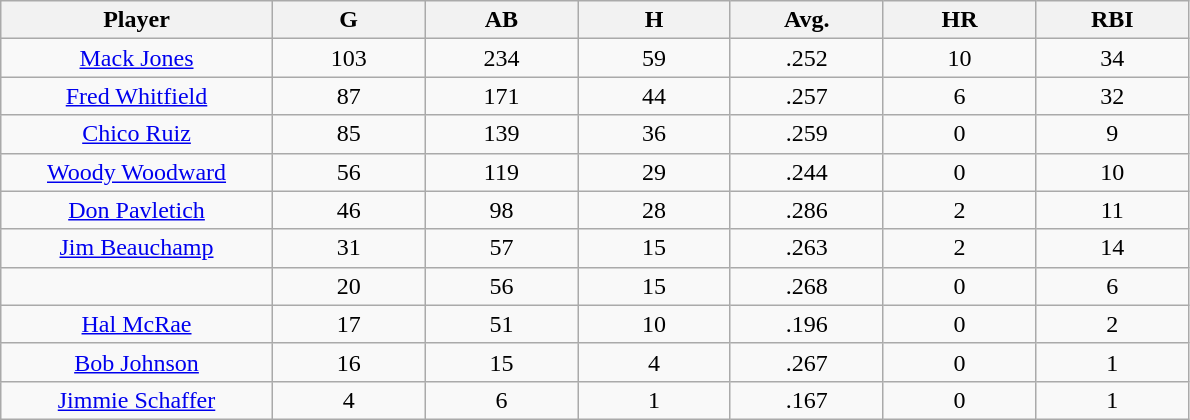<table class="wikitable sortable">
<tr>
<th bgcolor="#DDDDFF" width="16%">Player</th>
<th bgcolor="#DDDDFF" width="9%">G</th>
<th bgcolor="#DDDDFF" width="9%">AB</th>
<th bgcolor="#DDDDFF" width="9%">H</th>
<th bgcolor="#DDDDFF" width="9%">Avg.</th>
<th bgcolor="#DDDDFF" width="9%">HR</th>
<th bgcolor="#DDDDFF" width="9%">RBI</th>
</tr>
<tr align="center">
<td><a href='#'>Mack Jones</a></td>
<td>103</td>
<td>234</td>
<td>59</td>
<td>.252</td>
<td>10</td>
<td>34</td>
</tr>
<tr align=center>
<td><a href='#'>Fred Whitfield</a></td>
<td>87</td>
<td>171</td>
<td>44</td>
<td>.257</td>
<td>6</td>
<td>32</td>
</tr>
<tr align=center>
<td><a href='#'>Chico Ruiz</a></td>
<td>85</td>
<td>139</td>
<td>36</td>
<td>.259</td>
<td>0</td>
<td>9</td>
</tr>
<tr align=center>
<td><a href='#'>Woody Woodward</a></td>
<td>56</td>
<td>119</td>
<td>29</td>
<td>.244</td>
<td>0</td>
<td>10</td>
</tr>
<tr align=center>
<td><a href='#'>Don Pavletich</a></td>
<td>46</td>
<td>98</td>
<td>28</td>
<td>.286</td>
<td>2</td>
<td>11</td>
</tr>
<tr align=center>
<td><a href='#'>Jim Beauchamp</a></td>
<td>31</td>
<td>57</td>
<td>15</td>
<td>.263</td>
<td>2</td>
<td>14</td>
</tr>
<tr align=center>
<td></td>
<td>20</td>
<td>56</td>
<td>15</td>
<td>.268</td>
<td>0</td>
<td>6</td>
</tr>
<tr align="center">
<td><a href='#'>Hal McRae</a></td>
<td>17</td>
<td>51</td>
<td>10</td>
<td>.196</td>
<td>0</td>
<td>2</td>
</tr>
<tr align=center>
<td><a href='#'>Bob Johnson</a></td>
<td>16</td>
<td>15</td>
<td>4</td>
<td>.267</td>
<td>0</td>
<td>1</td>
</tr>
<tr align=center>
<td><a href='#'>Jimmie Schaffer</a></td>
<td>4</td>
<td>6</td>
<td>1</td>
<td>.167</td>
<td>0</td>
<td>1</td>
</tr>
</table>
